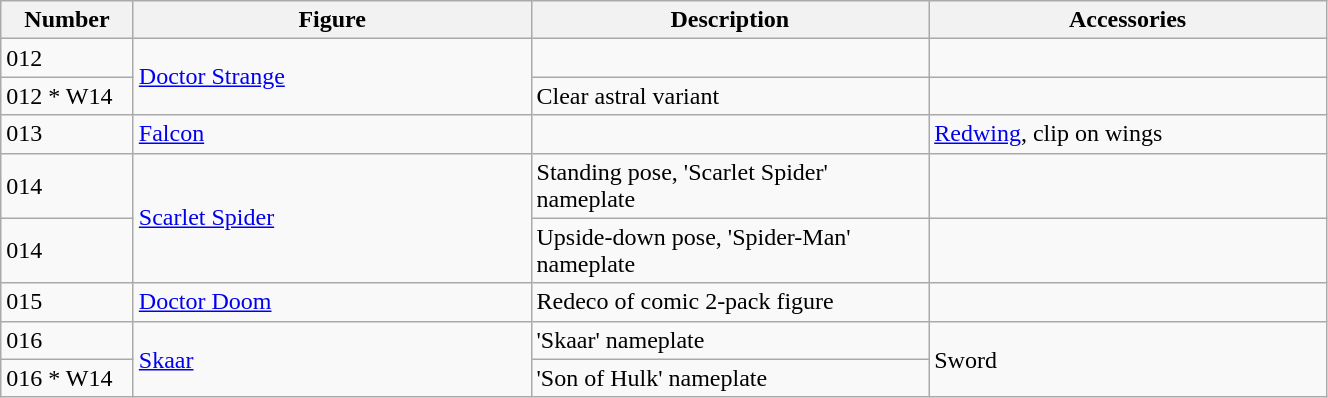<table class="wikitable" width="70%">
<tr>
<th width=10%>Number</th>
<th width=30%>Figure</th>
<th width=30%>Description</th>
<th width=30%>Accessories</th>
</tr>
<tr>
<td>012</td>
<td rowspan="2"><a href='#'>Doctor Strange</a></td>
<td></td>
<td></td>
</tr>
<tr>
<td>012 * W14</td>
<td>Clear astral variant</td>
<td></td>
</tr>
<tr>
<td>013</td>
<td><a href='#'>Falcon</a></td>
<td></td>
<td><a href='#'>Redwing</a>, clip on wings</td>
</tr>
<tr>
<td>014</td>
<td rowspan="2"><a href='#'>Scarlet Spider</a></td>
<td>Standing pose, 'Scarlet Spider' nameplate</td>
<td></td>
</tr>
<tr>
<td>014</td>
<td>Upside-down pose, 'Spider-Man' nameplate</td>
<td></td>
</tr>
<tr>
<td>015</td>
<td><a href='#'>Doctor Doom</a></td>
<td>Redeco of comic 2-pack figure</td>
<td></td>
</tr>
<tr>
<td>016</td>
<td rowspan="2"><a href='#'>Skaar</a></td>
<td>'Skaar' nameplate</td>
<td rowspan="2">Sword</td>
</tr>
<tr>
<td>016 * W14</td>
<td>'Son of Hulk' nameplate</td>
</tr>
</table>
